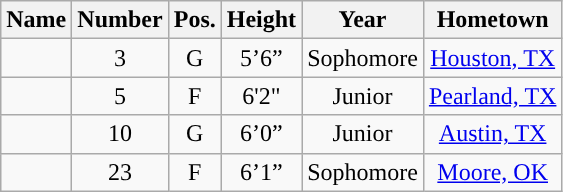<table class="wikitable sortable" border="1">
<tr>
<th style="text-align:center; ">Name</th>
<th style="text-align:center; ">Number</th>
<th style="text-align:center; ">Pos.</th>
<th style="text-align:center; ">Height</th>
<th style="text-align:center; ">Year</th>
<th style="text-align:center; ">Hometown</th>
</tr>
<tr align="center">
<td></td>
<td>3</td>
<td>G</td>
<td>5’6”</td>
<td>Sophomore</td>
<td><a href='#'>Houston, TX</a></td>
</tr>
<tr align="center">
<td></td>
<td>5</td>
<td>F</td>
<td>6'2"</td>
<td>Junior</td>
<td><a href='#'>Pearland, TX</a></td>
</tr>
<tr align="center">
<td></td>
<td>10</td>
<td>G</td>
<td>6’0”</td>
<td>Junior</td>
<td><a href='#'>Austin, TX</a></td>
</tr>
<tr align="center">
<td></td>
<td>23</td>
<td>F</td>
<td>6’1”</td>
<td>Sophomore</td>
<td><a href='#'>Moore, OK</a></td>
</tr>
</table>
